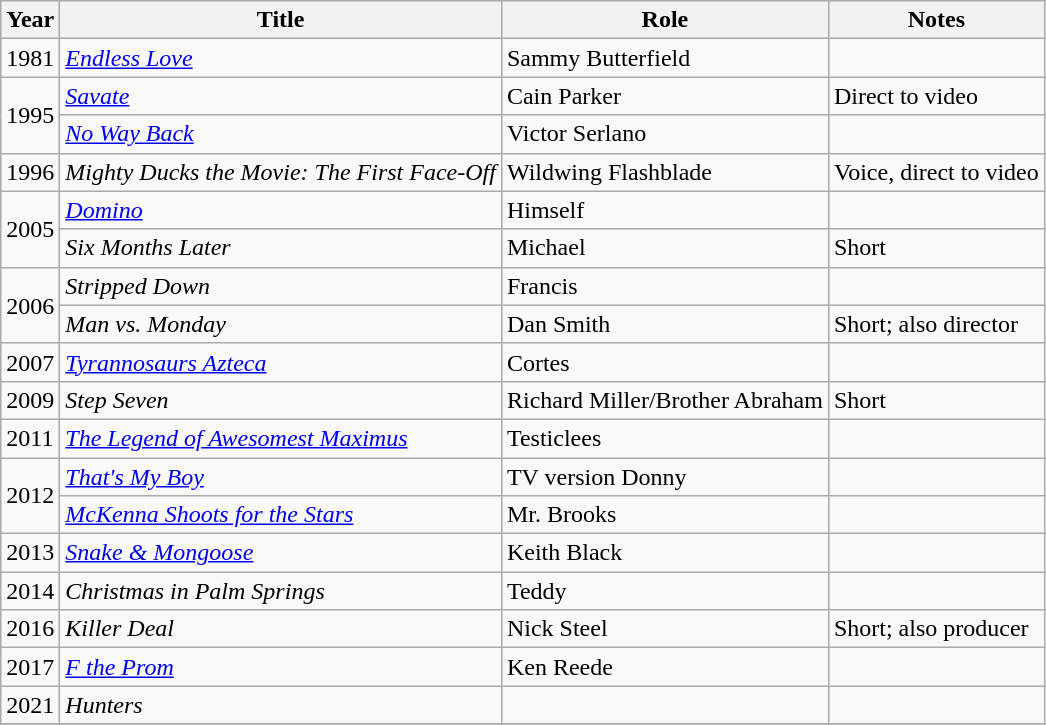<table class="wikitable">
<tr>
<th>Year</th>
<th>Title</th>
<th>Role</th>
<th>Notes</th>
</tr>
<tr>
<td>1981</td>
<td><em><a href='#'>Endless Love</a></em></td>
<td>Sammy Butterfield</td>
<td></td>
</tr>
<tr>
<td rowspan=2>1995</td>
<td><em><a href='#'>Savate</a></em></td>
<td>Cain Parker</td>
<td>Direct to video</td>
</tr>
<tr>
<td><em><a href='#'>No Way Back</a></em></td>
<td>Victor Serlano</td>
<td></td>
</tr>
<tr>
<td>1996</td>
<td><em>Mighty Ducks the Movie: The First Face-Off</em></td>
<td>Wildwing Flashblade</td>
<td>Voice, direct to video</td>
</tr>
<tr>
<td rowspan=2>2005</td>
<td><em><a href='#'>Domino</a></em></td>
<td>Himself</td>
<td></td>
</tr>
<tr>
<td><em>Six Months Later</em></td>
<td>Michael</td>
<td>Short</td>
</tr>
<tr>
<td rowspan=2>2006</td>
<td><em>Stripped Down</em></td>
<td>Francis</td>
<td></td>
</tr>
<tr>
<td><em>Man vs. Monday</em></td>
<td>Dan Smith</td>
<td>Short; also director</td>
</tr>
<tr>
<td>2007</td>
<td><em><a href='#'>Tyrannosaurs Azteca</a></em></td>
<td>Cortes</td>
<td></td>
</tr>
<tr>
<td>2009</td>
<td><em>Step Seven</em></td>
<td>Richard Miller/Brother Abraham</td>
<td>Short</td>
</tr>
<tr>
<td>2011</td>
<td><em><a href='#'>The Legend of Awesomest Maximus</a></em></td>
<td>Testiclees</td>
<td></td>
</tr>
<tr>
<td rowspan=2>2012</td>
<td><em><a href='#'>That's My Boy</a></em></td>
<td>TV version Donny</td>
<td></td>
</tr>
<tr>
<td><em><a href='#'>McKenna Shoots for the Stars</a></em></td>
<td>Mr. Brooks</td>
<td></td>
</tr>
<tr>
<td>2013</td>
<td><em><a href='#'>Snake & Mongoose</a></em></td>
<td>Keith Black</td>
<td></td>
</tr>
<tr>
<td>2014</td>
<td><em>Christmas in Palm Springs</em></td>
<td>Teddy</td>
<td></td>
</tr>
<tr>
<td>2016</td>
<td><em>Killer Deal</em></td>
<td>Nick Steel</td>
<td>Short; also producer</td>
</tr>
<tr>
<td>2017</td>
<td><em><a href='#'>F the Prom</a></em></td>
<td>Ken Reede</td>
<td></td>
</tr>
<tr>
<td>2021</td>
<td><em>Hunters</em></td>
<td></td>
<td></td>
</tr>
<tr>
</tr>
</table>
